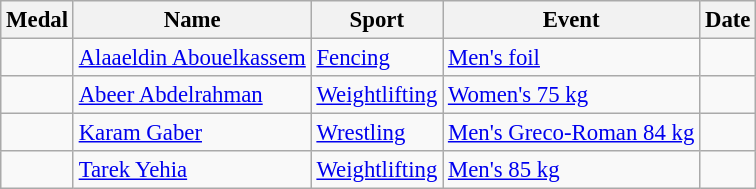<table class="wikitable sortable"  style="font-size:95%">
<tr>
<th scope="col">Medal</th>
<th scope="col">Name</th>
<th scope="col">Sport</th>
<th scope="col">Event</th>
<th scope="col">Date</th>
</tr>
<tr>
<td></td>
<td><a href='#'>Alaaeldin Abouelkassem</a></td>
<td><a href='#'>Fencing</a></td>
<td><a href='#'>Men's foil</a></td>
<td></td>
</tr>
<tr>
<td></td>
<td><a href='#'>Abeer Abdelrahman</a></td>
<td><a href='#'>Weightlifting</a></td>
<td><a href='#'>Women's 75 kg</a></td>
<td></td>
</tr>
<tr>
<td></td>
<td><a href='#'>Karam Gaber</a></td>
<td><a href='#'>Wrestling</a></td>
<td><a href='#'>Men's Greco-Roman 84 kg</a></td>
<td></td>
</tr>
<tr>
<td></td>
<td><a href='#'>Tarek Yehia</a></td>
<td><a href='#'>Weightlifting</a></td>
<td><a href='#'>Men's 85 kg</a></td>
<td></td>
</tr>
</table>
